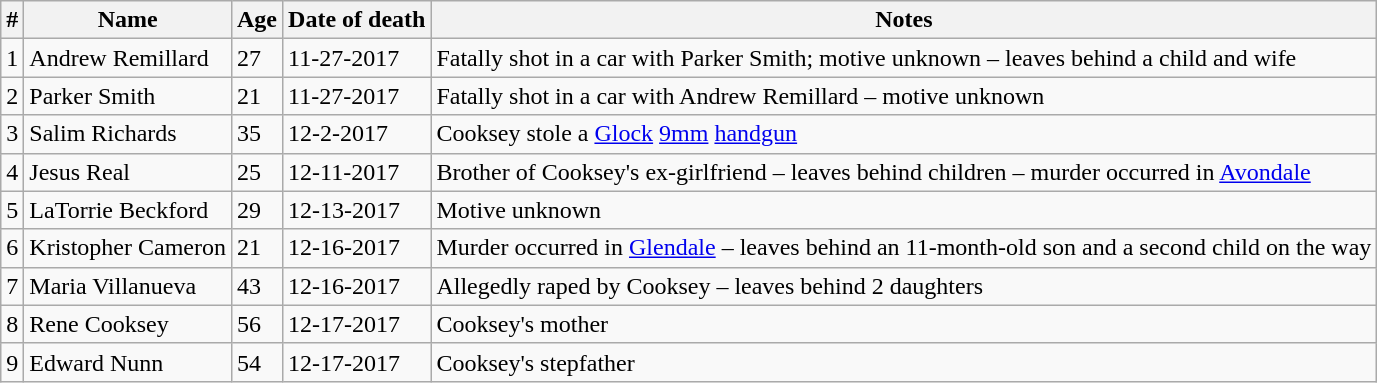<table class="wikitable">
<tr>
<th>#</th>
<th>Name</th>
<th>Age</th>
<th>Date of death</th>
<th>Notes</th>
</tr>
<tr>
<td>1</td>
<td>Andrew Remillard</td>
<td>27</td>
<td>11-27-2017</td>
<td>Fatally shot in a car with Parker Smith; motive unknown – leaves behind a child and wife</td>
</tr>
<tr>
<td>2</td>
<td>Parker Smith</td>
<td>21</td>
<td>11-27-2017</td>
<td>Fatally shot in a car with Andrew Remillard – motive unknown</td>
</tr>
<tr>
<td>3</td>
<td>Salim Richards</td>
<td>35</td>
<td>12-2-2017</td>
<td>Cooksey stole a <a href='#'>Glock</a> <a href='#'>9mm</a> <a href='#'>handgun</a></td>
</tr>
<tr>
<td>4</td>
<td>Jesus Real</td>
<td>25</td>
<td>12-11-2017</td>
<td>Brother of Cooksey's ex-girlfriend – leaves behind children – murder occurred in <a href='#'>Avondale</a></td>
</tr>
<tr>
<td>5</td>
<td>LaTorrie Beckford</td>
<td>29</td>
<td>12-13-2017</td>
<td>Motive unknown</td>
</tr>
<tr>
<td>6</td>
<td>Kristopher Cameron</td>
<td>21</td>
<td>12-16-2017</td>
<td>Murder occurred in <a href='#'>Glendale</a> – leaves behind an 11-month-old son and a second child on the way</td>
</tr>
<tr>
<td>7</td>
<td>Maria Villanueva</td>
<td>43</td>
<td>12-16-2017</td>
<td>Allegedly raped by Cooksey – leaves behind 2 daughters</td>
</tr>
<tr>
<td>8</td>
<td>Rene Cooksey</td>
<td>56</td>
<td>12-17-2017</td>
<td>Cooksey's mother</td>
</tr>
<tr>
<td>9</td>
<td>Edward Nunn</td>
<td>54</td>
<td>12-17-2017</td>
<td>Cooksey's stepfather</td>
</tr>
</table>
